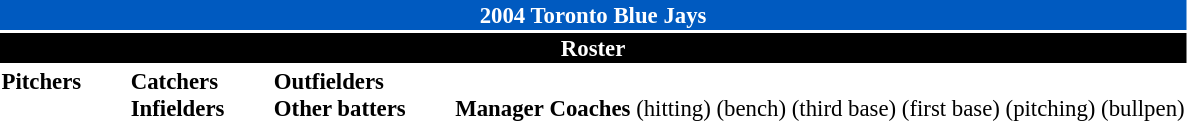<table class="toccolours" style="font-size: 95%;">
<tr>
<th colspan="10" style="background-color: #005ac0; color: #FFFFFF; text-align: center;">2004 Toronto Blue Jays</th>
</tr>
<tr>
<td colspan="10" style="background-color: black; color: white; text-align: center;"><strong>Roster</strong></td>
</tr>
<tr>
<td valign="top"><strong>Pitchers</strong><br>






















</td>
<td width="25px"></td>
<td valign="top"><strong>Catchers</strong><br>




<strong>Infielders</strong>







</td>
<td width="25px"></td>
<td valign="top"><strong>Outfielders</strong><br>








<strong>Other batters</strong>
</td>
<td width="25px"></td>
<td valign="top"><br><strong>Manager</strong>


<strong>Coaches</strong>
 (hitting)
 (bench)
 (third base)
 (first base)
 (pitching)
 (bullpen)</td>
</tr>
</table>
